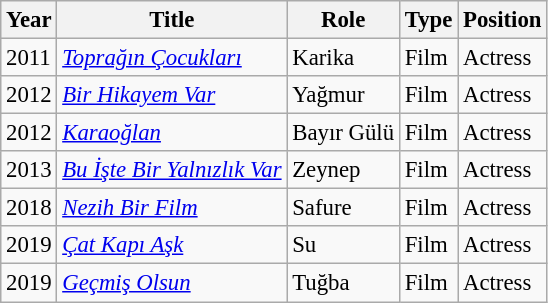<table class="wikitable" style="font-size: 95%;">
<tr>
<th>Year</th>
<th>Title</th>
<th>Role</th>
<th>Type</th>
<th>Position</th>
</tr>
<tr>
<td>2011</td>
<td><em><a href='#'>Toprağın Çocukları</a></em></td>
<td>Karika</td>
<td>Film</td>
<td>Actress</td>
</tr>
<tr>
<td>2012</td>
<td><em><a href='#'>Bir Hikayem Var</a></em></td>
<td>Yağmur</td>
<td>Film</td>
<td>Actress</td>
</tr>
<tr>
<td>2012</td>
<td><em><a href='#'>Karaoğlan</a></em></td>
<td>Bayır Gülü</td>
<td>Film</td>
<td>Actress</td>
</tr>
<tr>
<td>2013</td>
<td><em><a href='#'>Bu İşte Bir Yalnızlık Var</a></em></td>
<td>Zeynep</td>
<td>Film</td>
<td>Actress</td>
</tr>
<tr>
<td>2018</td>
<td><em><a href='#'>Nezih Bir Film</a></em></td>
<td>Safure</td>
<td>Film</td>
<td>Actress</td>
</tr>
<tr>
<td>2019</td>
<td><em><a href='#'>Çat Kapı Aşk</a></em></td>
<td>Su</td>
<td>Film</td>
<td>Actress</td>
</tr>
<tr>
<td>2019</td>
<td><em><a href='#'>Geçmiş Olsun</a></em></td>
<td>Tuğba</td>
<td>Film</td>
<td>Actress</td>
</tr>
</table>
